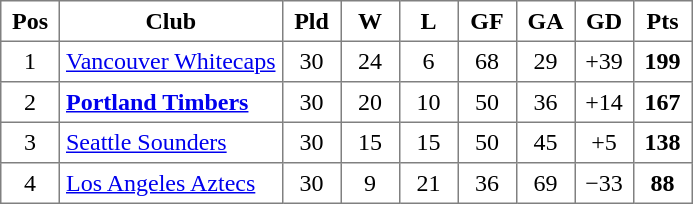<table class="toccolours" border="1" cellpadding="4" cellspacing="0" style="text-align:center; border-collapse: collapse; margin:0;">
<tr>
<th width=30>Pos</th>
<th>Club</th>
<th width=30>Pld</th>
<th width=30>W</th>
<th width=30>L</th>
<th width=30>GF</th>
<th width=30>GA</th>
<th width=30>GD</th>
<th width=30>Pts</th>
</tr>
<tr>
<td>1</td>
<td align=left><a href='#'>Vancouver Whitecaps</a></td>
<td>30</td>
<td>24</td>
<td>6</td>
<td>68</td>
<td>29</td>
<td>+39</td>
<td><strong>199</strong></td>
</tr>
<tr>
<td>2</td>
<td align=left><strong><a href='#'>Portland Timbers</a></strong></td>
<td>30</td>
<td>20</td>
<td>10</td>
<td>50</td>
<td>36</td>
<td>+14</td>
<td><strong>167</strong></td>
</tr>
<tr>
<td>3</td>
<td align=left><a href='#'>Seattle Sounders</a></td>
<td>30</td>
<td>15</td>
<td>15</td>
<td>50</td>
<td>45</td>
<td>+5</td>
<td><strong>138</strong></td>
</tr>
<tr>
<td>4</td>
<td align=left><a href='#'>Los Angeles Aztecs</a></td>
<td>30</td>
<td>9</td>
<td>21</td>
<td>36</td>
<td>69</td>
<td>−33</td>
<td><strong>88</strong></td>
</tr>
</table>
